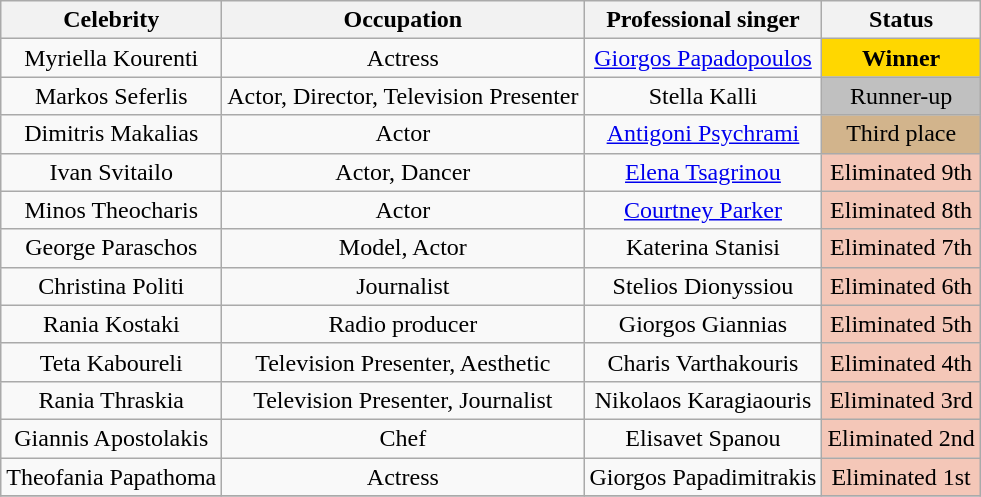<table class="wikitable sortable" style="text-align:center;">
<tr>
<th>Celebrity</th>
<th>Occupation</th>
<th>Professional singer</th>
<th>Status</th>
</tr>
<tr>
<td>Myriella Kourenti</td>
<td>Actress</td>
<td><a href='#'>Giorgos Papadopoulos</a></td>
<td style="background:gold;"><strong>Winner</strong></td>
</tr>
<tr>
<td>Markos Seferlis</td>
<td>Actor, Director, Television Presenter</td>
<td>Stella Kalli</td>
<td style="background:silver;">Runner-up</td>
</tr>
<tr>
<td>Dimitris Makalias</td>
<td>Actor</td>
<td><a href='#'>Antigoni Psychrami</a></td>
<td style="background:tan;">Third place</td>
</tr>
<tr>
<td>Ivan Svitailo</td>
<td>Actor, Dancer</td>
<td><a href='#'>Elena Tsagrinou</a></td>
<td style="background:#f4c7b8;">Eliminated 9th</td>
</tr>
<tr>
<td>Minos Theocharis</td>
<td>Actor</td>
<td><a href='#'>Courtney Parker</a></td>
<td style="background:#f4c7b8;">Eliminated 8th</td>
</tr>
<tr>
<td>George Paraschos</td>
<td>Model, Actor</td>
<td>Katerina Stanisi</td>
<td style="background:#f4c7b8;">Eliminated 7th</td>
</tr>
<tr>
<td>Christina Politi</td>
<td>Journalist</td>
<td>Stelios Dionyssiou</td>
<td style="background:#f4c7b8;">Eliminated 6th</td>
</tr>
<tr>
<td>Rania Kostaki</td>
<td>Radio producer</td>
<td>Giorgos Giannias</td>
<td style="background:#f4c7b8;">Eliminated 5th</td>
</tr>
<tr>
<td>Teta Kaboureli</td>
<td>Television Presenter, Aesthetic</td>
<td>Charis Varthakouris</td>
<td style="background:#f4c7b8;">Eliminated 4th</td>
</tr>
<tr>
<td>Rania Thraskia</td>
<td>Television Presenter, Journalist</td>
<td>Nikolaos Karagiaouris</td>
<td style="background:#f4c7b8;">Eliminated 3rd</td>
</tr>
<tr>
<td>Giannis Apostolakis</td>
<td>Chef</td>
<td>Elisavet Spanou</td>
<td style="background:#f4c7b8;">Eliminated 2nd</td>
</tr>
<tr>
<td>Theofania Papathoma</td>
<td>Actress</td>
<td>Giorgos Papadimitrakis</td>
<td style="background:#f4c7b8;">Eliminated 1st</td>
</tr>
<tr>
</tr>
</table>
